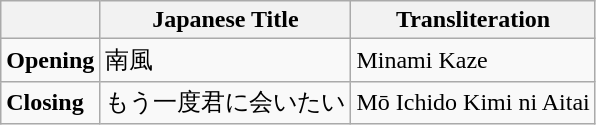<table class="wikitable">
<tr>
<th></th>
<th>Japanese Title</th>
<th>Transliteration</th>
</tr>
<tr>
<td><strong>Opening</strong></td>
<td>南風</td>
<td>Minami Kaze</td>
</tr>
<tr>
<td><strong>Closing</strong></td>
<td>もう一度君に会いたい</td>
<td>Mō Ichido Kimi ni Aitai</td>
</tr>
</table>
